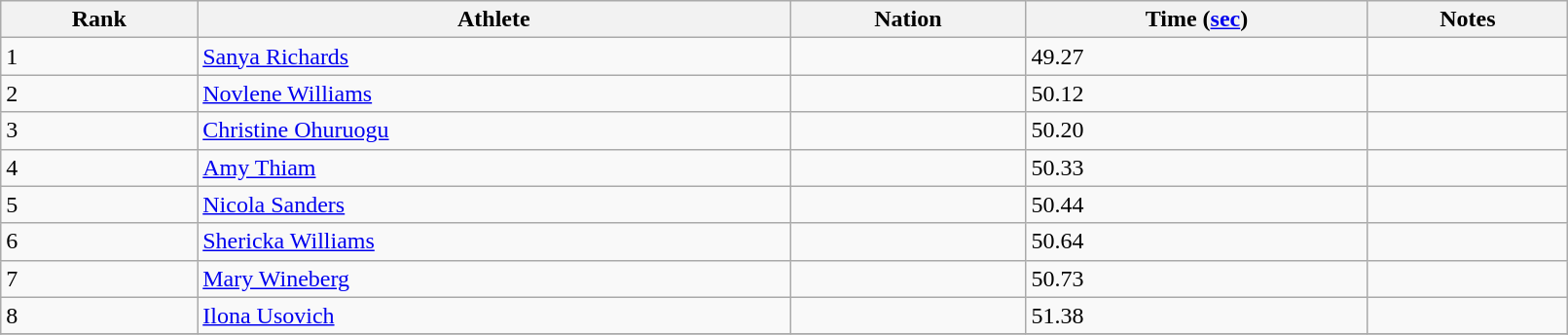<table class="wikitable" style="text=align:center;" width=85%>
<tr>
<th>Rank</th>
<th>Athlete</th>
<th>Nation</th>
<th>Time (<a href='#'>sec</a>)</th>
<th>Notes</th>
</tr>
<tr>
<td>1</td>
<td><a href='#'>Sanya Richards</a></td>
<td></td>
<td>49.27</td>
<td></td>
</tr>
<tr>
<td>2</td>
<td><a href='#'>Novlene Williams</a></td>
<td></td>
<td>50.12</td>
<td></td>
</tr>
<tr>
<td>3</td>
<td><a href='#'>Christine Ohuruogu</a></td>
<td></td>
<td>50.20</td>
<td></td>
</tr>
<tr>
<td>4</td>
<td><a href='#'>Amy Thiam</a></td>
<td></td>
<td>50.33</td>
<td></td>
</tr>
<tr>
<td>5</td>
<td><a href='#'>Nicola Sanders</a></td>
<td></td>
<td>50.44</td>
<td></td>
</tr>
<tr>
<td>6</td>
<td><a href='#'>Shericka Williams</a></td>
<td></td>
<td>50.64</td>
<td></td>
</tr>
<tr>
<td>7</td>
<td><a href='#'>Mary Wineberg</a></td>
<td></td>
<td>50.73</td>
<td></td>
</tr>
<tr>
<td>8</td>
<td><a href='#'>Ilona Usovich</a></td>
<td></td>
<td>51.38</td>
<td></td>
</tr>
<tr>
</tr>
</table>
